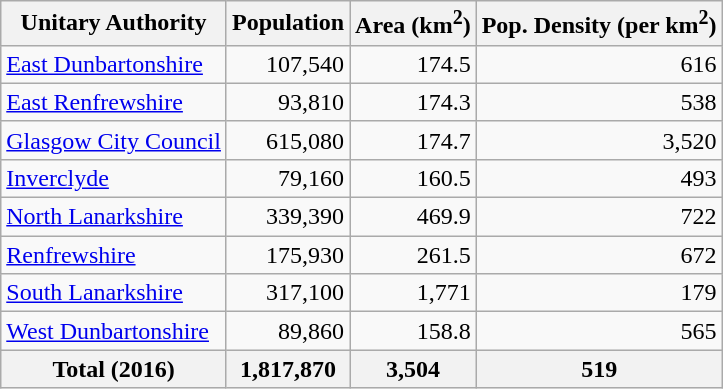<table class="wikitable sortable" style="text-align:right">
<tr>
<th colspan=1>Unitary Authority</th>
<th colspan=1>Population</th>
<th colspan=1>Area (km<sup>2</sup>)</th>
<th colspan=1>Pop. Density (per km<sup>2</sup>)</th>
</tr>
<tr>
<td align=left><a href='#'>East Dunbartonshire</a></td>
<td>107,540</td>
<td>174.5</td>
<td>616</td>
</tr>
<tr>
<td align=left><a href='#'>East Renfrewshire</a></td>
<td>93,810</td>
<td>174.3</td>
<td>538</td>
</tr>
<tr>
<td align=left><a href='#'>Glasgow City Council</a></td>
<td>615,080</td>
<td>174.7</td>
<td>3,520</td>
</tr>
<tr>
<td align=left><a href='#'>Inverclyde</a></td>
<td>79,160</td>
<td>160.5</td>
<td>493</td>
</tr>
<tr>
<td align=left><a href='#'>North Lanarkshire</a></td>
<td>339,390</td>
<td>469.9</td>
<td>722</td>
</tr>
<tr>
<td align=left><a href='#'>Renfrewshire</a></td>
<td>175,930</td>
<td>261.5</td>
<td>672</td>
</tr>
<tr>
<td align=left><a href='#'>South Lanarkshire</a></td>
<td>317,100</td>
<td>1,771</td>
<td>179</td>
</tr>
<tr>
<td align=left><a href='#'>West Dunbartonshire</a></td>
<td>89,860</td>
<td>158.8</td>
<td>565</td>
</tr>
<tr>
<th>Total (2016)</th>
<th>1,817,870</th>
<th>3,504</th>
<th>519</th>
</tr>
</table>
